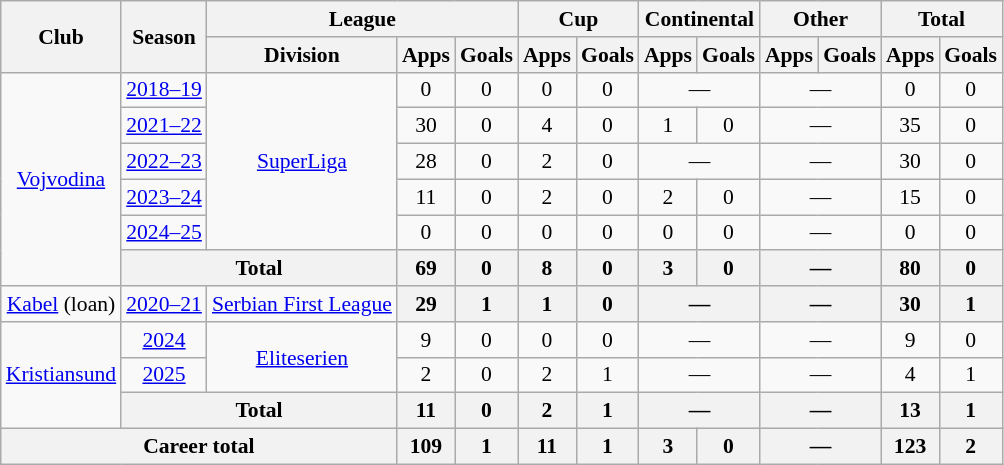<table class="wikitable" style="text-align: center;font-size:90%">
<tr>
<th rowspan="2">Club</th>
<th rowspan="2">Season</th>
<th colspan="3">League</th>
<th colspan="2">Cup</th>
<th colspan="2">Continental</th>
<th colspan="2">Other</th>
<th colspan="2">Total</th>
</tr>
<tr>
<th>Division</th>
<th>Apps</th>
<th>Goals</th>
<th>Apps</th>
<th>Goals</th>
<th>Apps</th>
<th>Goals</th>
<th>Apps</th>
<th>Goals</th>
<th>Apps</th>
<th>Goals</th>
</tr>
<tr>
<td rowspan="6" valign="center"><a href='#'>Vojvodina</a></td>
<td><a href='#'>2018–19</a></td>
<td rowspan="5" valign="center"><a href='#'>SuperLiga</a></td>
<td>0</td>
<td>0</td>
<td>0</td>
<td>0</td>
<td colspan="2">—</td>
<td colspan="2">—</td>
<td>0</td>
<td>0</td>
</tr>
<tr>
<td><a href='#'>2021–22</a></td>
<td>30</td>
<td>0</td>
<td>4</td>
<td>0</td>
<td>1</td>
<td>0</td>
<td colspan="2">—</td>
<td>35</td>
<td>0</td>
</tr>
<tr>
<td><a href='#'>2022–23</a></td>
<td>28</td>
<td>0</td>
<td>2</td>
<td>0</td>
<td colspan="2">—</td>
<td colspan="2">—</td>
<td>30</td>
<td>0</td>
</tr>
<tr>
<td><a href='#'>2023–24</a></td>
<td>11</td>
<td>0</td>
<td>2</td>
<td>0</td>
<td>2</td>
<td>0</td>
<td colspan="2">—</td>
<td>15</td>
<td>0</td>
</tr>
<tr>
<td><a href='#'>2024–25</a></td>
<td>0</td>
<td>0</td>
<td>0</td>
<td>0</td>
<td>0</td>
<td>0</td>
<td colspan="2">—</td>
<td>0</td>
<td>0</td>
</tr>
<tr>
<th colspan="2">Total</th>
<th>69</th>
<th>0</th>
<th>8</th>
<th>0</th>
<th>3</th>
<th>0</th>
<th colspan="2">—</th>
<th>80</th>
<th>0</th>
</tr>
<tr>
<td><a href='#'>Kabel</a> (loan)</td>
<td><a href='#'>2020–21</a></td>
<td><a href='#'>Serbian First League</a></td>
<th>29</th>
<th>1</th>
<th>1</th>
<th>0</th>
<th colspan="2">—</th>
<th colspan="2">—</th>
<th>30</th>
<th>1</th>
</tr>
<tr>
<td rowspan="3" valign="center"><a href='#'>Kristiansund</a></td>
<td><a href='#'>2024</a></td>
<td rowspan="2" valign="center"><a href='#'>Eliteserien</a></td>
<td>9</td>
<td>0</td>
<td>0</td>
<td>0</td>
<td colspan="2">—</td>
<td colspan="2">—</td>
<td>9</td>
<td>0</td>
</tr>
<tr>
<td><a href='#'>2025</a></td>
<td>2</td>
<td>0</td>
<td>2</td>
<td>1</td>
<td colspan="2">—</td>
<td colspan="2">—</td>
<td>4</td>
<td>1</td>
</tr>
<tr>
<th colspan="2">Total</th>
<th>11</th>
<th>0</th>
<th>2</th>
<th>1</th>
<th colspan="2">—</th>
<th colspan="2">—</th>
<th>13</th>
<th>1</th>
</tr>
<tr>
<th colspan="3">Career total</th>
<th>109</th>
<th>1</th>
<th>11</th>
<th>1</th>
<th>3</th>
<th>0</th>
<th colspan="2">—</th>
<th>123</th>
<th>2</th>
</tr>
</table>
